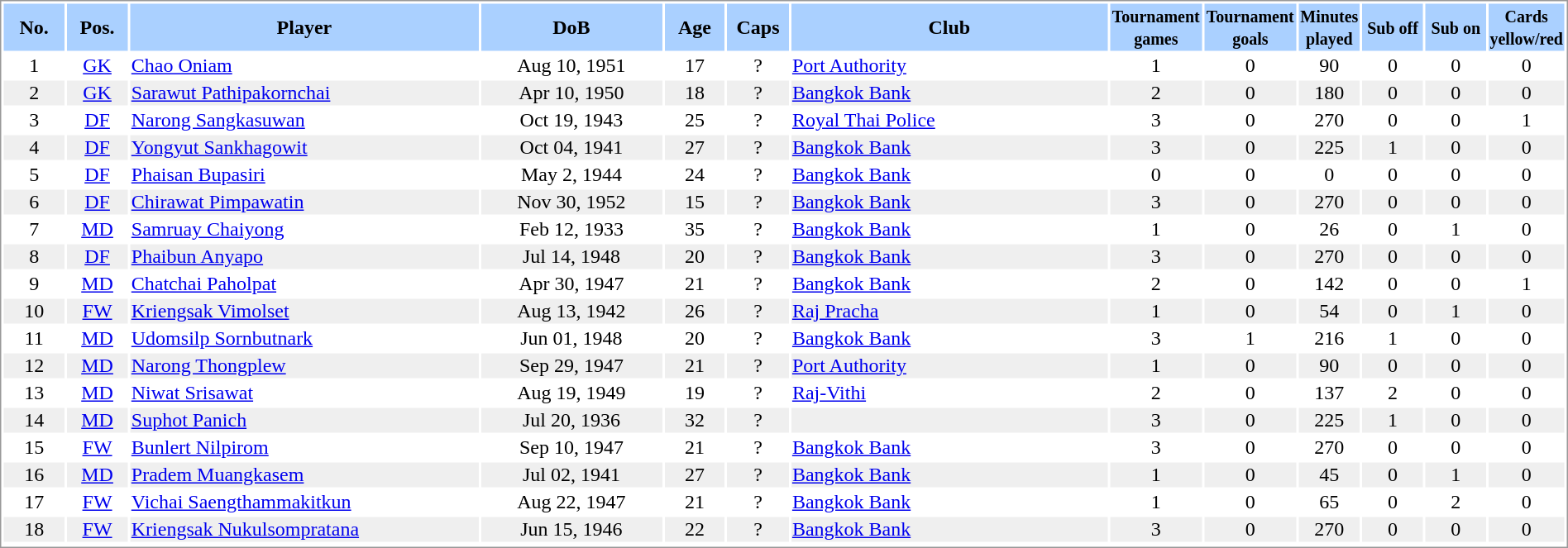<table border="0" width="100%" style="border: 1px solid #999; background-color:#FFFFFF; text-align:center">
<tr align="center" bgcolor="#AAD0FF">
<th width=4%>No.</th>
<th width=4%>Pos.</th>
<th width=23%>Player</th>
<th width=12%>DoB</th>
<th width=4%>Age</th>
<th width=4%>Caps</th>
<th width=21%>Club</th>
<th width=6%><small>Tournament<br>games</small></th>
<th width=6%><small>Tournament<br>goals</small></th>
<th width=4%><small>Minutes<br>played</small></th>
<th width=4%><small>Sub off</small></th>
<th width=4%><small>Sub on</small></th>
<th width=4%><small>Cards<br>yellow/red</small></th>
</tr>
<tr>
<td>1</td>
<td><a href='#'>GK</a></td>
<td align="left"><a href='#'>Chao Oniam</a></td>
<td>Aug 10, 1951</td>
<td>17</td>
<td>?</td>
<td align="left"> <a href='#'>Port Authority</a></td>
<td>1</td>
<td>0</td>
<td>90</td>
<td>0</td>
<td>0</td>
<td>0</td>
</tr>
<tr bgcolor="#EFEFEF">
<td>2</td>
<td><a href='#'>GK</a></td>
<td align="left"><a href='#'>Sarawut Pathipakornchai</a></td>
<td>Apr 10, 1950</td>
<td>18</td>
<td>?</td>
<td align="left"> <a href='#'>Bangkok Bank</a></td>
<td>2</td>
<td>0</td>
<td>180</td>
<td>0</td>
<td>0</td>
<td>0</td>
</tr>
<tr>
<td>3</td>
<td><a href='#'>DF</a></td>
<td align="left"><a href='#'>Narong Sangkasuwan</a></td>
<td>Oct 19, 1943</td>
<td>25</td>
<td>?</td>
<td align="left"> <a href='#'>Royal Thai Police</a></td>
<td>3</td>
<td>0</td>
<td>270</td>
<td>0</td>
<td>0</td>
<td>1</td>
</tr>
<tr bgcolor="#EFEFEF">
<td>4</td>
<td><a href='#'>DF</a></td>
<td align="left"><a href='#'>Yongyut Sankhagowit</a></td>
<td>Oct 04, 1941</td>
<td>27</td>
<td>?</td>
<td align="left"> <a href='#'>Bangkok Bank</a></td>
<td>3</td>
<td>0</td>
<td>225</td>
<td>1</td>
<td>0</td>
<td>0</td>
</tr>
<tr>
<td>5</td>
<td><a href='#'>DF</a></td>
<td align="left"><a href='#'>Phaisan Bupasiri</a></td>
<td>May 2, 1944</td>
<td>24</td>
<td>?</td>
<td align="left"> <a href='#'>Bangkok Bank</a></td>
<td>0</td>
<td>0</td>
<td>0</td>
<td>0</td>
<td>0</td>
<td>0</td>
</tr>
<tr bgcolor="#EFEFEF">
<td>6</td>
<td><a href='#'>DF</a></td>
<td align="left"><a href='#'>Chirawat Pimpawatin</a></td>
<td>Nov 30, 1952</td>
<td>15</td>
<td>?</td>
<td align="left"> <a href='#'>Bangkok Bank</a></td>
<td>3</td>
<td>0</td>
<td>270</td>
<td>0</td>
<td>0</td>
<td>0</td>
</tr>
<tr>
<td>7</td>
<td><a href='#'>MD</a></td>
<td align="left"><a href='#'>Samruay Chaiyong</a></td>
<td>Feb 12, 1933</td>
<td>35</td>
<td>?</td>
<td align="left"> <a href='#'>Bangkok Bank</a></td>
<td>1</td>
<td>0</td>
<td>26</td>
<td>0</td>
<td>1</td>
<td>0</td>
</tr>
<tr bgcolor="#EFEFEF">
<td>8</td>
<td><a href='#'>DF</a></td>
<td align="left"><a href='#'>Phaibun Anyapo</a></td>
<td>Jul 14, 1948</td>
<td>20</td>
<td>?</td>
<td align="left"> <a href='#'>Bangkok Bank</a></td>
<td>3</td>
<td>0</td>
<td>270</td>
<td>0</td>
<td>0</td>
<td>0</td>
</tr>
<tr>
<td>9</td>
<td><a href='#'>MD</a></td>
<td align="left"><a href='#'>Chatchai Paholpat</a></td>
<td>Apr 30, 1947</td>
<td>21</td>
<td>?</td>
<td align="left"> <a href='#'>Bangkok Bank</a></td>
<td>2</td>
<td>0</td>
<td>142</td>
<td>0</td>
<td>0</td>
<td>1</td>
</tr>
<tr bgcolor="#EFEFEF">
<td>10</td>
<td><a href='#'>FW</a></td>
<td align="left"><a href='#'>Kriengsak Vimolset</a></td>
<td>Aug 13, 1942</td>
<td>26</td>
<td>?</td>
<td align="left"> <a href='#'>Raj Pracha</a></td>
<td>1</td>
<td>0</td>
<td>54</td>
<td>0</td>
<td>1</td>
<td>0</td>
</tr>
<tr>
<td>11</td>
<td><a href='#'>MD</a></td>
<td align="left"><a href='#'>Udomsilp Sornbutnark</a></td>
<td>Jun 01, 1948</td>
<td>20</td>
<td>?</td>
<td align="left"> <a href='#'>Bangkok Bank</a></td>
<td>3</td>
<td>1</td>
<td>216</td>
<td>1</td>
<td>0</td>
<td>0</td>
</tr>
<tr bgcolor="#EFEFEF">
<td>12</td>
<td><a href='#'>MD</a></td>
<td align="left"><a href='#'>Narong Thongplew</a></td>
<td>Sep 29, 1947</td>
<td>21</td>
<td>?</td>
<td align="left"> <a href='#'>Port Authority</a></td>
<td>1</td>
<td>0</td>
<td>90</td>
<td>0</td>
<td>0</td>
<td>0</td>
</tr>
<tr>
<td>13</td>
<td><a href='#'>MD</a></td>
<td align="left"><a href='#'>Niwat Srisawat</a></td>
<td>Aug 19, 1949</td>
<td>19</td>
<td>?</td>
<td align="left"> <a href='#'>Raj-Vithi</a></td>
<td>2</td>
<td>0</td>
<td>137</td>
<td>2</td>
<td>0</td>
<td>0</td>
</tr>
<tr bgcolor="#EFEFEF">
<td>14</td>
<td><a href='#'>MD</a></td>
<td align="left"><a href='#'>Suphot Panich</a></td>
<td>Jul 20, 1936</td>
<td>32</td>
<td>?</td>
<td align="left"></td>
<td>3</td>
<td>0</td>
<td>225</td>
<td>1</td>
<td>0</td>
<td>0</td>
</tr>
<tr>
<td>15</td>
<td><a href='#'>FW</a></td>
<td align="left"><a href='#'>Bunlert Nilpirom</a></td>
<td>Sep 10, 1947</td>
<td>21</td>
<td>?</td>
<td align="left"> <a href='#'>Bangkok Bank</a></td>
<td>3</td>
<td>0</td>
<td>270</td>
<td>0</td>
<td>0</td>
<td>0</td>
</tr>
<tr bgcolor="#EFEFEF">
<td>16</td>
<td><a href='#'>MD</a></td>
<td align="left"><a href='#'>Pradem Muangkasem</a></td>
<td>Jul 02, 1941</td>
<td>27</td>
<td>?</td>
<td align="left"> <a href='#'>Bangkok Bank</a></td>
<td>1</td>
<td>0</td>
<td>45</td>
<td>0</td>
<td>1</td>
<td>0</td>
</tr>
<tr>
<td>17</td>
<td><a href='#'>FW</a></td>
<td align="left"><a href='#'>Vichai Saengthammakitkun</a></td>
<td>Aug 22, 1947</td>
<td>21</td>
<td>?</td>
<td align="left"> <a href='#'>Bangkok Bank</a></td>
<td>1</td>
<td>0</td>
<td>65</td>
<td>0</td>
<td>2</td>
<td>0</td>
</tr>
<tr bgcolor="#EFEFEF">
<td>18</td>
<td><a href='#'>FW</a></td>
<td align="left"><a href='#'>Kriengsak Nukulsompratana</a></td>
<td>Jun 15, 1946</td>
<td>22</td>
<td>?</td>
<td align="left"> <a href='#'>Bangkok Bank</a></td>
<td>3</td>
<td>0</td>
<td>270</td>
<td>0</td>
<td>0</td>
<td>0</td>
</tr>
<tr>
</tr>
</table>
